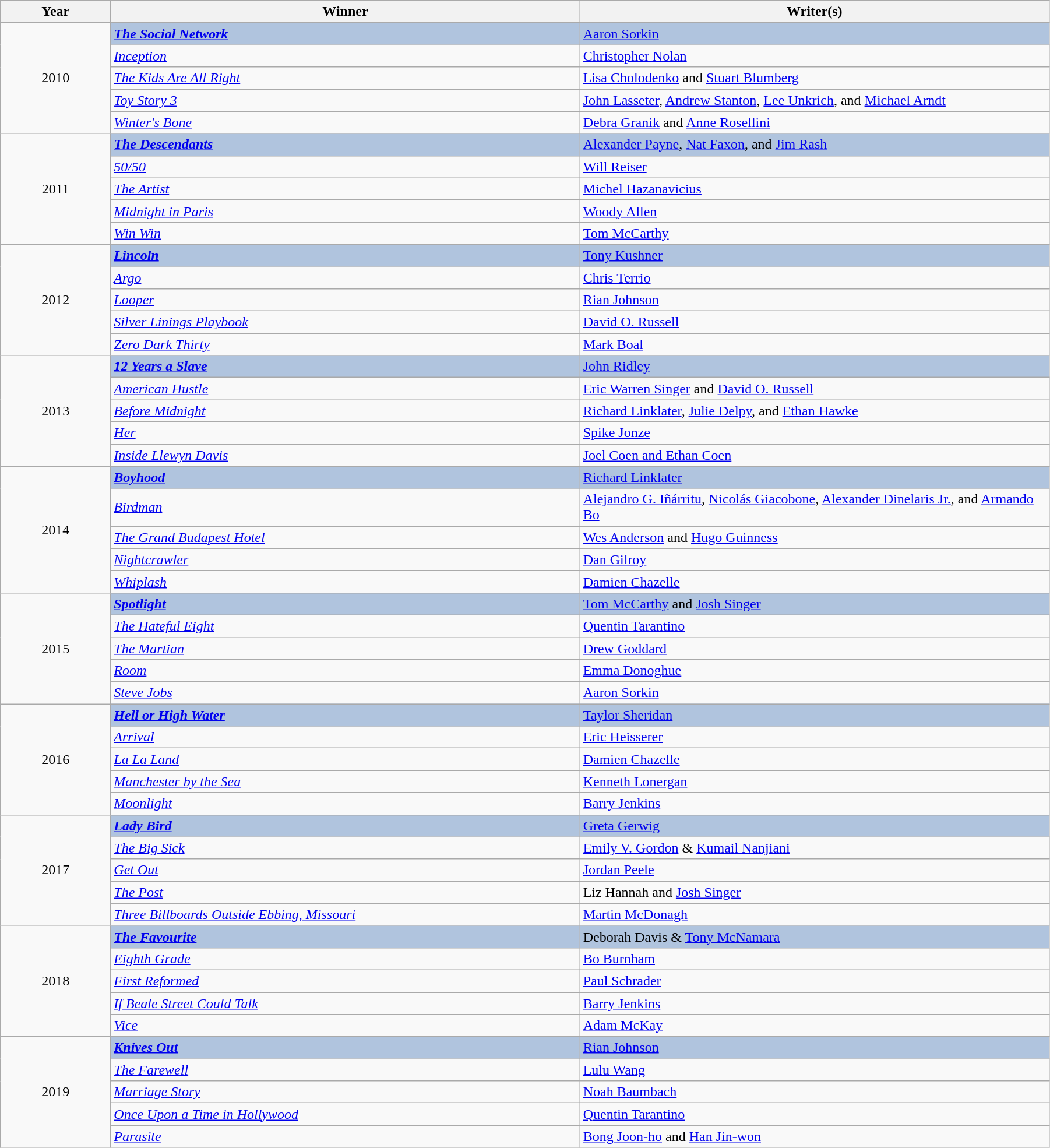<table class="wikitable" width="95%" cellpadding="5">
<tr>
<th width="100"><strong>Year</strong></th>
<th width="450"><strong>Winner</strong></th>
<th width="450"><strong>Writer(s)</strong></th>
</tr>
<tr>
<td rowspan="5" style="text-align:center;">2010</td>
<td style="background:#B0C4DE;"><strong><em><a href='#'>The Social Network</a></em></strong></td>
<td style="background:#B0C4DE;"><a href='#'>Aaron Sorkin</a></td>
</tr>
<tr>
<td><em><a href='#'>Inception</a></em></td>
<td><a href='#'>Christopher Nolan</a></td>
</tr>
<tr>
<td><em><a href='#'>The Kids Are All Right</a></em></td>
<td><a href='#'>Lisa Cholodenko</a> and <a href='#'>Stuart Blumberg</a></td>
</tr>
<tr>
<td><em><a href='#'>Toy Story 3</a></em></td>
<td><a href='#'>John Lasseter</a>, <a href='#'>Andrew Stanton</a>, <a href='#'>Lee Unkrich</a>, and <a href='#'>Michael Arndt</a></td>
</tr>
<tr>
<td><em><a href='#'>Winter's Bone</a></em></td>
<td><a href='#'>Debra Granik</a> and <a href='#'>Anne Rosellini</a></td>
</tr>
<tr>
<td rowspan="5" style="text-align:center;">2011</td>
<td style="background:#B0C4DE;"><strong><em><a href='#'>The Descendants</a></em></strong></td>
<td style="background:#B0C4DE;"><a href='#'>Alexander Payne</a>, <a href='#'>Nat Faxon</a>, and <a href='#'>Jim Rash</a></td>
</tr>
<tr>
<td><em><a href='#'>50/50</a></em></td>
<td><a href='#'>Will Reiser</a></td>
</tr>
<tr>
<td><em><a href='#'>The Artist</a></em></td>
<td><a href='#'>Michel Hazanavicius</a></td>
</tr>
<tr>
<td><em><a href='#'>Midnight in Paris</a></em></td>
<td><a href='#'>Woody Allen</a></td>
</tr>
<tr>
<td><em><a href='#'>Win Win</a></em></td>
<td><a href='#'>Tom McCarthy</a></td>
</tr>
<tr>
<td rowspan="5" style="text-align:center;">2012</td>
<td style="background:#B0C4DE;"><strong><em><a href='#'>Lincoln</a></em></strong></td>
<td style="background:#B0C4DE;"><a href='#'>Tony Kushner</a></td>
</tr>
<tr>
<td><em><a href='#'>Argo</a></em></td>
<td><a href='#'>Chris Terrio</a></td>
</tr>
<tr>
<td><em><a href='#'>Looper</a></em></td>
<td><a href='#'>Rian Johnson</a></td>
</tr>
<tr>
<td><em><a href='#'>Silver Linings Playbook</a></em></td>
<td><a href='#'>David O. Russell</a></td>
</tr>
<tr>
<td><em><a href='#'>Zero Dark Thirty</a></em></td>
<td><a href='#'>Mark Boal</a></td>
</tr>
<tr>
<td rowspan="5" style="text-align:center;">2013</td>
<td style="background:#B0C4DE;"><strong><em><a href='#'>12 Years a Slave</a></em></strong></td>
<td style="background:#B0C4DE;"><a href='#'>John Ridley</a></td>
</tr>
<tr>
<td><em><a href='#'>American Hustle</a></em></td>
<td><a href='#'>Eric Warren Singer</a> and <a href='#'>David O. Russell</a></td>
</tr>
<tr>
<td><em><a href='#'>Before Midnight</a></em></td>
<td><a href='#'>Richard Linklater</a>, <a href='#'>Julie Delpy</a>, and <a href='#'>Ethan Hawke</a></td>
</tr>
<tr>
<td><em><a href='#'>Her</a></em></td>
<td><a href='#'>Spike Jonze</a></td>
</tr>
<tr>
<td><em><a href='#'>Inside Llewyn Davis</a></em></td>
<td><a href='#'>Joel Coen and Ethan Coen</a></td>
</tr>
<tr>
<td rowspan="5" style="text-align:center;">2014</td>
<td style="background:#B0C4DE;"><strong><em><a href='#'>Boyhood</a></em></strong></td>
<td style="background:#B0C4DE;"><a href='#'>Richard Linklater</a></td>
</tr>
<tr>
<td><em><a href='#'>Birdman</a></em></td>
<td><a href='#'>Alejandro G. Iñárritu</a>, <a href='#'>Nicolás Giacobone</a>, <a href='#'>Alexander Dinelaris Jr.</a>, and <a href='#'>Armando Bo</a></td>
</tr>
<tr>
<td><em><a href='#'>The Grand Budapest Hotel</a></em></td>
<td><a href='#'>Wes Anderson</a> and <a href='#'>Hugo Guinness</a></td>
</tr>
<tr>
<td><em><a href='#'>Nightcrawler</a></em></td>
<td><a href='#'>Dan Gilroy</a></td>
</tr>
<tr>
<td><em><a href='#'>Whiplash</a></em></td>
<td><a href='#'>Damien Chazelle</a></td>
</tr>
<tr>
<td rowspan="5" style="text-align:center;">2015</td>
<td style="background:#B0C4DE;"><strong><em><a href='#'>Spotlight</a></em></strong></td>
<td style="background:#B0C4DE;"><a href='#'>Tom McCarthy</a> and <a href='#'>Josh Singer</a></td>
</tr>
<tr>
<td><em><a href='#'>The Hateful Eight</a></em></td>
<td><a href='#'>Quentin Tarantino</a></td>
</tr>
<tr>
<td><em><a href='#'>The Martian</a></em></td>
<td><a href='#'>Drew Goddard</a></td>
</tr>
<tr>
<td><em><a href='#'>Room</a></em></td>
<td><a href='#'>Emma Donoghue</a></td>
</tr>
<tr>
<td><em><a href='#'>Steve Jobs</a></em></td>
<td><a href='#'>Aaron Sorkin</a></td>
</tr>
<tr>
<td rowspan="5" style="text-align:center;">2016</td>
<td style="background:#B0C4DE;"><strong><em><a href='#'>Hell or High Water</a></em></strong></td>
<td style="background:#B0C4DE;"><a href='#'>Taylor Sheridan</a></td>
</tr>
<tr>
<td><em><a href='#'>Arrival</a></em></td>
<td><a href='#'>Eric Heisserer</a></td>
</tr>
<tr>
<td><em><a href='#'>La La Land</a></em></td>
<td><a href='#'>Damien Chazelle</a></td>
</tr>
<tr>
<td><em><a href='#'>Manchester by the Sea</a></em></td>
<td><a href='#'>Kenneth Lonergan</a></td>
</tr>
<tr>
<td><em><a href='#'>Moonlight</a></em></td>
<td><a href='#'>Barry Jenkins</a></td>
</tr>
<tr>
<td rowspan="5" style="text-align:center;">2017</td>
<td style="background:#B0C4DE;"><strong><em><a href='#'>Lady Bird</a></em></strong></td>
<td style="background:#B0C4DE;"><a href='#'>Greta Gerwig</a></td>
</tr>
<tr>
<td><em><a href='#'>The Big Sick</a></em></td>
<td><a href='#'>Emily V. Gordon</a> & <a href='#'>Kumail Nanjiani</a></td>
</tr>
<tr>
<td><em><a href='#'>Get Out</a></em></td>
<td><a href='#'>Jordan Peele</a></td>
</tr>
<tr>
<td><em><a href='#'>The Post</a></em></td>
<td>Liz Hannah and <a href='#'>Josh Singer</a></td>
</tr>
<tr>
<td><em><a href='#'>Three Billboards Outside Ebbing, Missouri</a></em></td>
<td><a href='#'>Martin McDonagh</a></td>
</tr>
<tr>
<td rowspan="5" style="text-align:center;">2018</td>
<td style="background:#B0C4DE;"><strong><em><a href='#'>The Favourite</a></em></strong></td>
<td style="background:#B0C4DE;">Deborah Davis & <a href='#'>Tony McNamara</a></td>
</tr>
<tr>
<td><em><a href='#'>Eighth Grade</a></em></td>
<td><a href='#'>Bo Burnham</a></td>
</tr>
<tr>
<td><em><a href='#'>First Reformed</a></em></td>
<td><a href='#'>Paul Schrader</a></td>
</tr>
<tr>
<td><em><a href='#'>If Beale Street Could Talk</a></em></td>
<td><a href='#'>Barry Jenkins</a></td>
</tr>
<tr>
<td><em><a href='#'>Vice</a></em></td>
<td><a href='#'>Adam McKay</a></td>
</tr>
<tr>
<td rowspan="5" style="text-align:center;">2019</td>
<td style="background:#B0C4DE;"><strong><em><a href='#'>Knives Out</a></em></strong></td>
<td style="background:#B0C4DE;"><a href='#'>Rian Johnson</a></td>
</tr>
<tr>
<td><em><a href='#'>The Farewell</a></em></td>
<td><a href='#'>Lulu Wang</a></td>
</tr>
<tr>
<td><em><a href='#'>Marriage Story</a></em></td>
<td><a href='#'>Noah Baumbach</a></td>
</tr>
<tr>
<td><em><a href='#'>Once Upon a Time in Hollywood</a></em></td>
<td><a href='#'>Quentin Tarantino</a></td>
</tr>
<tr>
<td><em><a href='#'>Parasite</a></em></td>
<td><a href='#'>Bong Joon-ho</a> and <a href='#'>Han Jin-won</a></td>
</tr>
</table>
